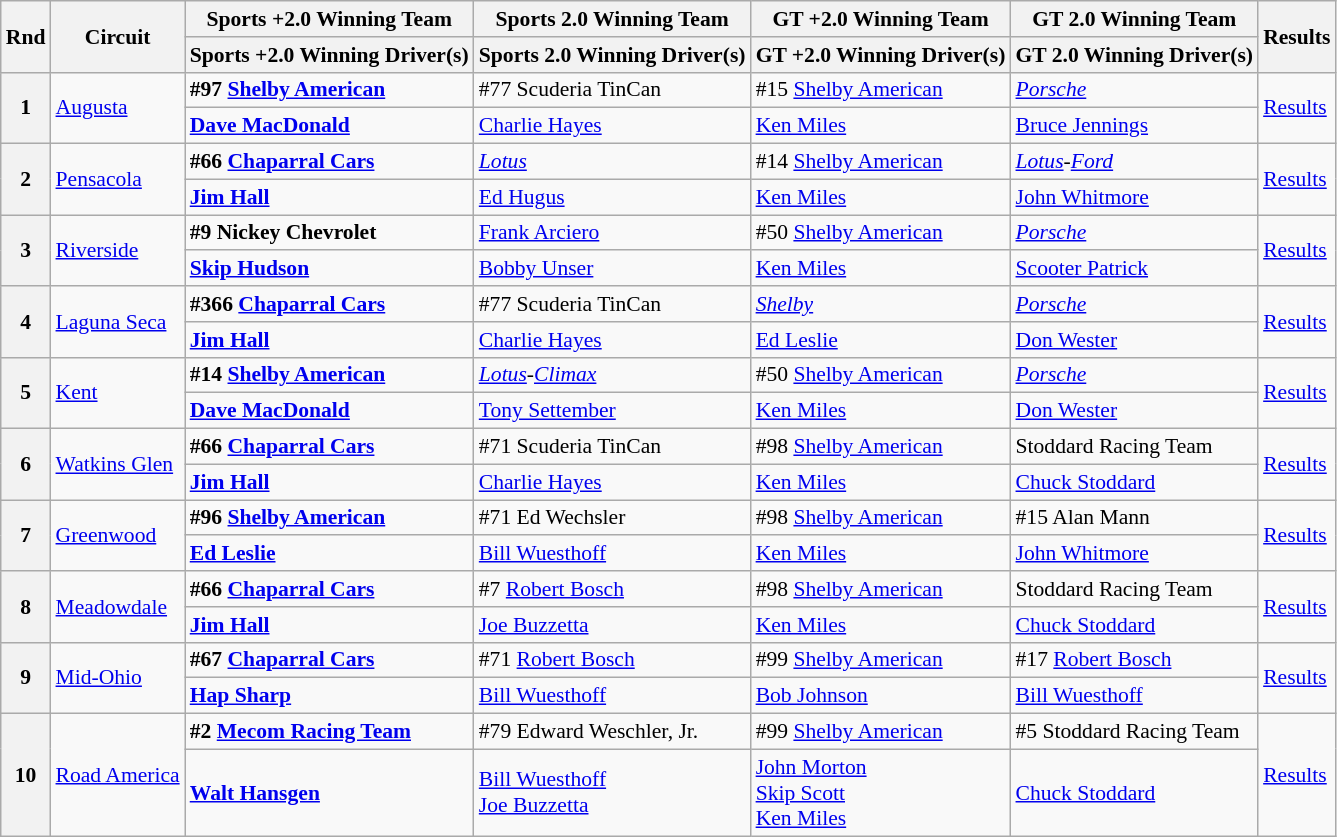<table class="wikitable" style="font-size: 90%;">
<tr>
<th rowspan=2>Rnd</th>
<th rowspan=2>Circuit</th>
<th>Sports +2.0 Winning Team</th>
<th>Sports 2.0 Winning Team</th>
<th>GT +2.0 Winning Team</th>
<th>GT 2.0 Winning Team</th>
<th rowspan=2>Results</th>
</tr>
<tr>
<th>Sports +2.0 Winning Driver(s)</th>
<th>Sports 2.0 Winning Driver(s)</th>
<th>GT +2.0 Winning Driver(s)</th>
<th>GT 2.0 Winning Driver(s)</th>
</tr>
<tr>
<th rowspan=2>1</th>
<td rowspan=2><a href='#'>Augusta</a></td>
<td><strong>#97 <a href='#'>Shelby American</a></strong></td>
<td>#77 Scuderia TinCan</td>
<td>#15 <a href='#'>Shelby American</a></td>
<td><em><a href='#'>Porsche</a></em></td>
<td rowspan=2><a href='#'>Results</a></td>
</tr>
<tr>
<td><strong> <a href='#'>Dave MacDonald</a></strong></td>
<td> <a href='#'>Charlie Hayes</a></td>
<td> <a href='#'>Ken Miles</a></td>
<td> <a href='#'>Bruce Jennings</a></td>
</tr>
<tr>
<th rowspan=2>2</th>
<td rowspan=2><a href='#'>Pensacola</a></td>
<td><strong>#66 <a href='#'>Chaparral Cars</a></strong></td>
<td><em><a href='#'>Lotus</a></em></td>
<td>#14 <a href='#'>Shelby American</a></td>
<td><em><a href='#'>Lotus</a>-<a href='#'>Ford</a></em></td>
<td rowspan=2><a href='#'>Results</a></td>
</tr>
<tr>
<td><strong> <a href='#'>Jim Hall</a></strong></td>
<td> <a href='#'>Ed Hugus</a></td>
<td> <a href='#'>Ken Miles</a></td>
<td> <a href='#'>John Whitmore</a></td>
</tr>
<tr>
<th rowspan=2>3</th>
<td rowspan=2><a href='#'>Riverside</a></td>
<td><strong>#9 Nickey Chevrolet</strong></td>
<td><a href='#'>Frank Arciero</a></td>
<td>#50 <a href='#'>Shelby American</a></td>
<td><em><a href='#'>Porsche</a></em></td>
<td rowspan=2><a href='#'>Results</a></td>
</tr>
<tr>
<td><strong> <a href='#'>Skip Hudson</a></strong></td>
<td> <a href='#'>Bobby Unser</a></td>
<td> <a href='#'>Ken Miles</a></td>
<td> <a href='#'>Scooter Patrick</a></td>
</tr>
<tr>
<th rowspan=2>4</th>
<td rowspan=2><a href='#'>Laguna Seca</a></td>
<td><strong>#366 <a href='#'>Chaparral Cars</a></strong></td>
<td>#77 Scuderia TinCan</td>
<td><em><a href='#'>Shelby</a></em></td>
<td><em><a href='#'>Porsche</a></em></td>
<td rowspan=2><a href='#'>Results</a></td>
</tr>
<tr>
<td><strong> <a href='#'>Jim Hall</a></strong></td>
<td> <a href='#'>Charlie Hayes</a></td>
<td> <a href='#'>Ed Leslie</a></td>
<td> <a href='#'>Don Wester</a></td>
</tr>
<tr>
<th rowspan=2>5</th>
<td rowspan=2><a href='#'>Kent</a></td>
<td><strong>#14 <a href='#'>Shelby American</a></strong></td>
<td><em><a href='#'>Lotus</a>-<a href='#'>Climax</a></em></td>
<td>#50 <a href='#'>Shelby American</a></td>
<td><em><a href='#'>Porsche</a></em></td>
<td rowspan=2><a href='#'>Results</a></td>
</tr>
<tr>
<td><strong> <a href='#'>Dave MacDonald</a></strong></td>
<td> <a href='#'>Tony Settember</a></td>
<td> <a href='#'>Ken Miles</a></td>
<td> <a href='#'>Don Wester</a></td>
</tr>
<tr>
<th rowspan=2>6</th>
<td rowspan=2><a href='#'>Watkins Glen</a></td>
<td><strong>#66 <a href='#'>Chaparral Cars</a></strong></td>
<td>#71 Scuderia TinCan</td>
<td>#98 <a href='#'>Shelby American</a></td>
<td>Stoddard Racing Team</td>
<td rowspan=2><a href='#'>Results</a></td>
</tr>
<tr>
<td><strong> <a href='#'>Jim Hall</a></strong></td>
<td> <a href='#'>Charlie Hayes</a></td>
<td> <a href='#'>Ken Miles</a></td>
<td> <a href='#'>Chuck Stoddard</a></td>
</tr>
<tr>
<th rowspan=2>7</th>
<td rowspan=2><a href='#'>Greenwood</a></td>
<td><strong>#96 <a href='#'>Shelby American</a></strong></td>
<td>#71 Ed Wechsler</td>
<td>#98 <a href='#'>Shelby American</a></td>
<td>#15 Alan Mann</td>
<td rowspan=2><a href='#'>Results</a></td>
</tr>
<tr>
<td><strong> <a href='#'>Ed Leslie</a></strong></td>
<td> <a href='#'>Bill Wuesthoff</a></td>
<td> <a href='#'>Ken Miles</a></td>
<td> <a href='#'>John Whitmore</a></td>
</tr>
<tr>
<th rowspan=2>8</th>
<td rowspan=2><a href='#'>Meadowdale</a></td>
<td><strong>#66 <a href='#'>Chaparral Cars</a></strong></td>
<td>#7 <a href='#'>Robert Bosch</a></td>
<td>#98 <a href='#'>Shelby American</a></td>
<td>Stoddard Racing Team</td>
<td rowspan=2><a href='#'>Results</a></td>
</tr>
<tr>
<td><strong> <a href='#'>Jim Hall</a></strong></td>
<td> <a href='#'>Joe Buzzetta</a></td>
<td> <a href='#'>Ken Miles</a></td>
<td> <a href='#'>Chuck Stoddard</a></td>
</tr>
<tr>
<th rowspan=2>9</th>
<td rowspan=2><a href='#'>Mid-Ohio</a></td>
<td><strong>#67 <a href='#'>Chaparral Cars</a></strong></td>
<td>#71 <a href='#'>Robert Bosch</a></td>
<td>#99 <a href='#'>Shelby American</a></td>
<td>#17 <a href='#'>Robert Bosch</a></td>
<td rowspan=2><a href='#'>Results</a></td>
</tr>
<tr>
<td><strong> <a href='#'>Hap Sharp</a></strong></td>
<td> <a href='#'>Bill Wuesthoff</a></td>
<td> <a href='#'>Bob Johnson</a></td>
<td> <a href='#'>Bill Wuesthoff</a></td>
</tr>
<tr>
<th rowspan=2>10</th>
<td rowspan=2><a href='#'>Road America</a></td>
<td><strong>#2 <a href='#'>Mecom Racing Team</a></strong></td>
<td>#79 Edward Weschler, Jr.</td>
<td>#99 <a href='#'>Shelby American</a></td>
<td>#5 Stoddard Racing Team</td>
<td rowspan=2><a href='#'>Results</a></td>
</tr>
<tr>
<td><strong> <a href='#'>Walt Hansgen</a></strong></td>
<td> <a href='#'>Bill Wuesthoff</a><br> <a href='#'>Joe Buzzetta</a></td>
<td> <a href='#'>John Morton</a><br> <a href='#'>Skip Scott</a><br> <a href='#'>Ken Miles</a></td>
<td> <a href='#'>Chuck Stoddard</a></td>
</tr>
</table>
